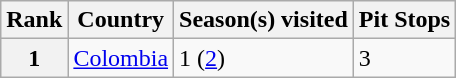<table class="wikitable">
<tr>
<th>Rank</th>
<th>Country</th>
<th>Season(s) visited</th>
<th>Pit Stops</th>
</tr>
<tr>
<th>1</th>
<td><a href='#'>Colombia</a></td>
<td>1 (<a href='#'>2</a>)</td>
<td>3</td>
</tr>
</table>
